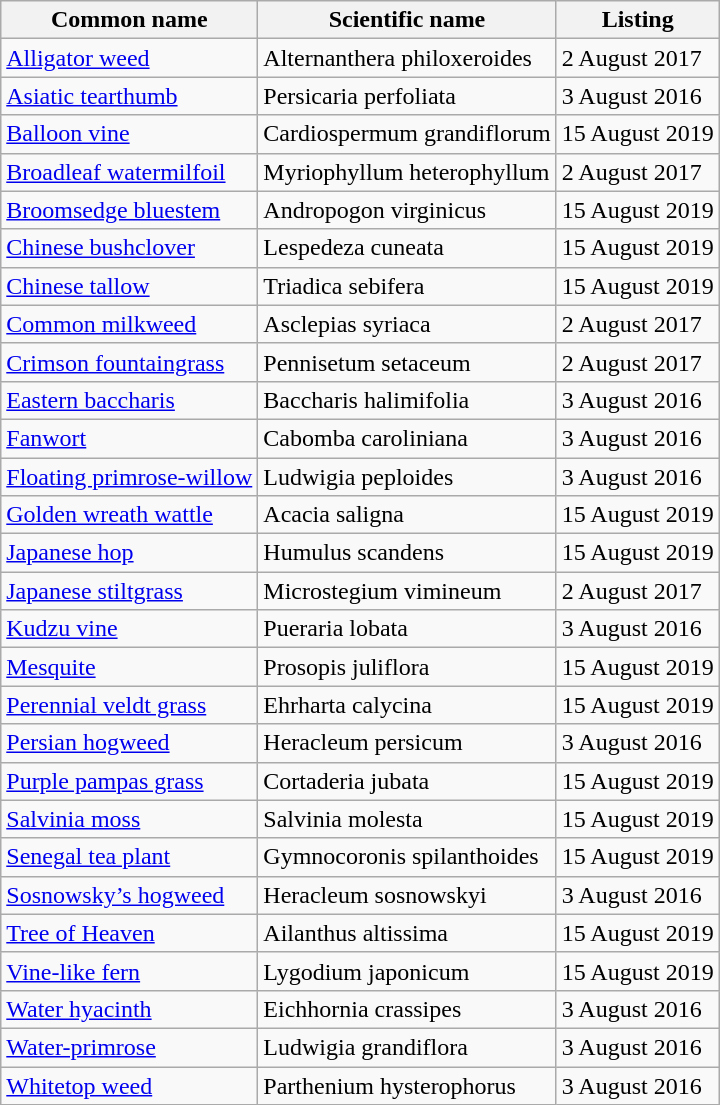<table class="wikitable">
<tr>
<th>Common name</th>
<th>Scientific name</th>
<th>Listing</th>
</tr>
<tr>
<td><a href='#'>Alligator weed</a></td>
<td>Alternanthera philoxeroides</td>
<td>2 August 2017</td>
</tr>
<tr>
<td><a href='#'>Asiatic tearthumb</a></td>
<td>Persicaria perfoliata</td>
<td>3 August 2016</td>
</tr>
<tr>
<td><a href='#'>Balloon vine</a></td>
<td>Cardiospermum grandiflorum</td>
<td>15 August 2019</td>
</tr>
<tr>
<td><a href='#'>Broadleaf watermilfoil</a></td>
<td>Myriophyllum heterophyllum</td>
<td>2 August 2017</td>
</tr>
<tr>
<td><a href='#'>Broomsedge bluestem</a></td>
<td>Andropogon virginicus</td>
<td>15 August 2019</td>
</tr>
<tr>
<td><a href='#'>Chinese bushclover</a></td>
<td>Lespedeza cuneata</td>
<td>15 August 2019</td>
</tr>
<tr>
<td><a href='#'>Chinese tallow</a></td>
<td>Triadica sebifera</td>
<td>15 August 2019</td>
</tr>
<tr>
<td><a href='#'>Common milkweed</a></td>
<td>Asclepias syriaca</td>
<td>2 August 2017</td>
</tr>
<tr>
<td><a href='#'>Crimson fountaingrass</a></td>
<td>Pennisetum setaceum</td>
<td>2 August 2017</td>
</tr>
<tr>
<td><a href='#'>Eastern baccharis</a></td>
<td>Baccharis halimifolia</td>
<td>3 August 2016</td>
</tr>
<tr>
<td><a href='#'>Fanwort</a></td>
<td>Cabomba caroliniana</td>
<td>3 August 2016</td>
</tr>
<tr>
<td><a href='#'>Floating primrose-willow</a></td>
<td>Ludwigia peploides</td>
<td>3 August 2016</td>
</tr>
<tr>
<td><a href='#'>Golden wreath wattle</a></td>
<td>Acacia saligna</td>
<td>15 August 2019</td>
</tr>
<tr>
<td><a href='#'>Japanese hop</a></td>
<td>Humulus scandens</td>
<td>15 August 2019</td>
</tr>
<tr>
<td><a href='#'>Japanese stiltgrass</a></td>
<td>Microstegium vimineum</td>
<td>2 August 2017</td>
</tr>
<tr>
<td><a href='#'>Kudzu vine</a></td>
<td>Pueraria lobata</td>
<td>3 August 2016</td>
</tr>
<tr>
<td><a href='#'>Mesquite</a></td>
<td>Prosopis juliflora</td>
<td>15 August 2019</td>
</tr>
<tr>
<td><a href='#'>Perennial veldt grass</a></td>
<td>Ehrharta calycina</td>
<td>15 August 2019</td>
</tr>
<tr>
<td><a href='#'>Persian hogweed</a></td>
<td>Heracleum persicum</td>
<td>3 August 2016</td>
</tr>
<tr>
<td><a href='#'>Purple pampas grass</a></td>
<td>Cortaderia jubata</td>
<td>15 August 2019</td>
</tr>
<tr>
<td><a href='#'>Salvinia moss</a></td>
<td>Salvinia molesta</td>
<td>15 August 2019</td>
</tr>
<tr>
<td><a href='#'>Senegal tea plant</a></td>
<td>Gymnocoronis spilanthoides</td>
<td>15 August 2019</td>
</tr>
<tr>
<td><a href='#'>Sosnowsky’s hogweed</a></td>
<td>Heracleum sosnowskyi</td>
<td>3 August 2016</td>
</tr>
<tr>
<td><a href='#'>Tree of Heaven</a></td>
<td>Ailanthus altissima</td>
<td>15 August 2019</td>
</tr>
<tr>
<td><a href='#'>Vine-like fern</a></td>
<td>Lygodium japonicum</td>
<td>15 August 2019</td>
</tr>
<tr>
<td><a href='#'>Water hyacinth</a></td>
<td>Eichhornia crassipes</td>
<td>3 August 2016</td>
</tr>
<tr>
<td><a href='#'>Water-primrose</a></td>
<td>Ludwigia grandiflora</td>
<td>3 August 2016</td>
</tr>
<tr>
<td><a href='#'>Whitetop weed</a></td>
<td>Parthenium hysterophorus</td>
<td>3 August 2016</td>
</tr>
</table>
